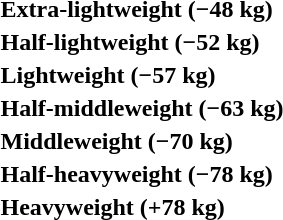<table>
<tr>
<th rowspan=2 style="text-align:left;">Extra-lightweight (−48 kg)</th>
<td rowspan=2></td>
<td rowspan=2></td>
<td></td>
</tr>
<tr>
<td></td>
</tr>
<tr>
<th rowspan=2 style="text-align:left;">Half-lightweight (−52 kg)</th>
<td rowspan=2></td>
<td rowspan=2></td>
<td></td>
</tr>
<tr>
<td></td>
</tr>
<tr>
<th rowspan=2 style="text-align:left;">Lightweight (−57 kg)</th>
<td rowspan=2></td>
<td rowspan=2></td>
<td></td>
</tr>
<tr>
<td></td>
</tr>
<tr>
<th rowspan=2 style="text-align:left;">Half-middleweight (−63 kg)</th>
<td rowspan=2></td>
<td rowspan=2></td>
<td></td>
</tr>
<tr>
<td></td>
</tr>
<tr>
<th rowspan=2 style="text-align:left;">Middleweight (−70 kg)</th>
<td rowspan=2></td>
<td rowspan=2></td>
<td></td>
</tr>
<tr>
<td></td>
</tr>
<tr>
<th rowspan=2 style="text-align:left;">Half-heavyweight (−78 kg)</th>
<td rowspan=2></td>
<td rowspan=2></td>
<td></td>
</tr>
<tr>
<td></td>
</tr>
<tr>
<th rowspan=2 style="text-align:left;">Heavyweight (+78 kg)</th>
<td rowspan=2></td>
<td rowspan=2></td>
<td></td>
</tr>
<tr>
<td></td>
</tr>
</table>
